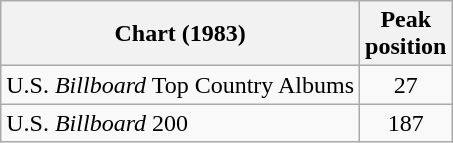<table class="wikitable">
<tr>
<th>Chart (1983)</th>
<th>Peak<br>position</th>
</tr>
<tr>
<td>U.S. <em>Billboard</em> Top Country Albums</td>
<td align="center">27</td>
</tr>
<tr>
<td>U.S. <em>Billboard</em> 200</td>
<td align="center">187</td>
</tr>
</table>
